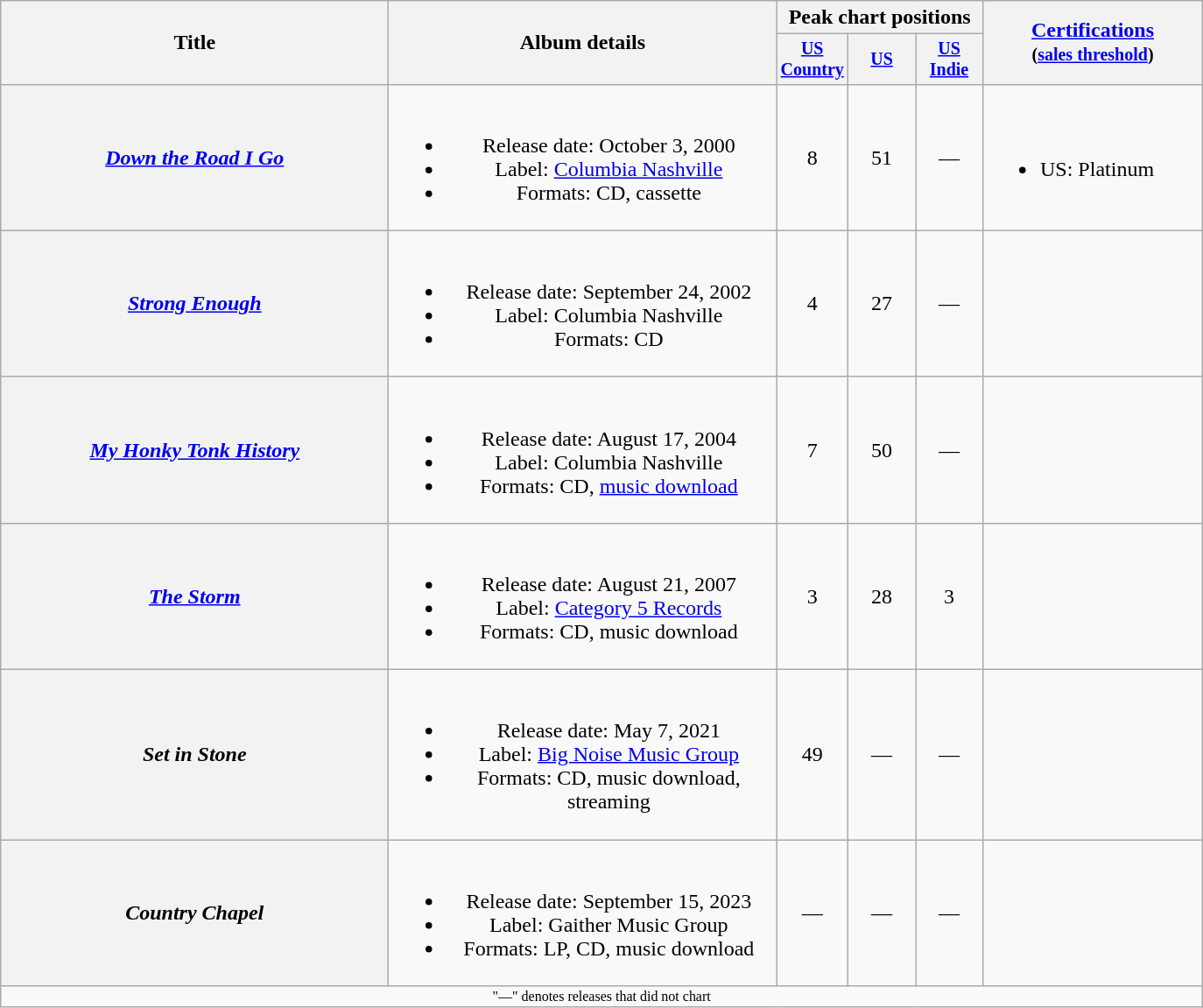<table class="wikitable plainrowheaders" style="text-align:center;">
<tr>
<th rowspan="2" style="width:18em;">Title</th>
<th rowspan="2" style="width:18em;">Album details</th>
<th colspan="3">Peak chart positions</th>
<th rowspan="2" style="width:10em;"><a href='#'>Certifications</a><br><small>(<a href='#'>sales threshold</a>)</small></th>
</tr>
<tr style="font-size:smaller;">
<th style="width:45px;"><a href='#'>US Country</a><br></th>
<th style="width:45px;"><a href='#'>US</a><br></th>
<th style="width:45px;"><a href='#'>US<br>Indie</a><br></th>
</tr>
<tr>
<th scope="row"><em><a href='#'>Down the Road I Go</a></em></th>
<td><br><ul><li>Release date: October 3, 2000</li><li>Label: <a href='#'>Columbia Nashville</a></li><li>Formats: CD, cassette</li></ul></td>
<td>8</td>
<td>51</td>
<td>—</td>
<td style="text-align:left;"><br><ul><li>US: Platinum</li></ul></td>
</tr>
<tr>
<th scope="row"><em><a href='#'>Strong Enough</a></em></th>
<td><br><ul><li>Release date: September 24, 2002</li><li>Label: Columbia Nashville</li><li>Formats: CD</li></ul></td>
<td>4</td>
<td>27</td>
<td>—</td>
<td></td>
</tr>
<tr>
<th scope="row"><em><a href='#'>My Honky Tonk History</a></em></th>
<td><br><ul><li>Release date: August 17, 2004</li><li>Label: Columbia Nashville</li><li>Formats: CD, <a href='#'>music download</a></li></ul></td>
<td>7</td>
<td>50</td>
<td>—</td>
<td></td>
</tr>
<tr>
<th scope="row"><em><a href='#'>The Storm</a></em></th>
<td><br><ul><li>Release date: August 21, 2007</li><li>Label: <a href='#'>Category 5 Records</a></li><li>Formats: CD, music download</li></ul></td>
<td>3</td>
<td>28</td>
<td>3</td>
<td></td>
</tr>
<tr>
<th scope="row"><em>Set in Stone</em></th>
<td><br><ul><li>Release date: May 7, 2021</li><li>Label: <a href='#'>Big Noise Music Group</a></li><li>Formats: CD, music download, streaming</li></ul></td>
<td>49</td>
<td>—</td>
<td>—</td>
<td></td>
</tr>
<tr>
<th scope="row"><em>Country Chapel</em></th>
<td><br><ul><li>Release date: September 15, 2023</li><li>Label: Gaither Music Group</li><li>Formats: LP, CD, music download</li></ul></td>
<td>—</td>
<td>—</td>
<td>—</td>
<td></td>
</tr>
<tr>
<td colspan="6" style="font-size:8pt">"—" denotes releases that did not chart</td>
</tr>
</table>
